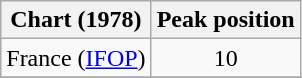<table class="wikitable sortable">
<tr>
<th>Chart (1978)</th>
<th>Peak position</th>
</tr>
<tr>
<td>France (<a href='#'>IFOP</a>)</td>
<td align="center">10</td>
</tr>
<tr>
</tr>
<tr>
</tr>
<tr>
</tr>
<tr>
</tr>
<tr>
</tr>
</table>
